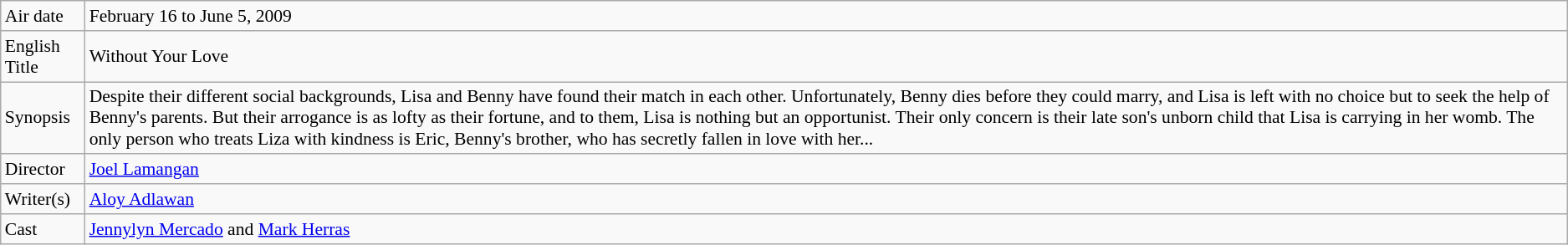<table class="wikitable" style="font-size:90%;">
<tr>
<td>Air date</td>
<td>February 16 to June 5, 2009</td>
</tr>
<tr>
<td>English Title</td>
<td>Without Your Love</td>
</tr>
<tr>
<td>Synopsis</td>
<td>Despite their different social backgrounds, Lisa and Benny  have found their match in each other. Unfortunately, Benny dies before they could marry, and Lisa is left with no choice but to seek the help of Benny's parents. But their arrogance is as lofty as their fortune, and to them, Lisa is nothing but an opportunist. Their only concern is their late son's unborn child that Lisa is carrying in her womb. The only person who treats Liza with kindness is Eric, Benny's brother, who has secretly fallen in love with her...</td>
</tr>
<tr>
<td>Director</td>
<td><a href='#'>Joel Lamangan</a></td>
</tr>
<tr>
<td>Writer(s)</td>
<td><a href='#'>Aloy Adlawan</a></td>
</tr>
<tr>
<td>Cast</td>
<td><a href='#'>Jennylyn Mercado</a> and <a href='#'>Mark Herras</a></td>
</tr>
</table>
